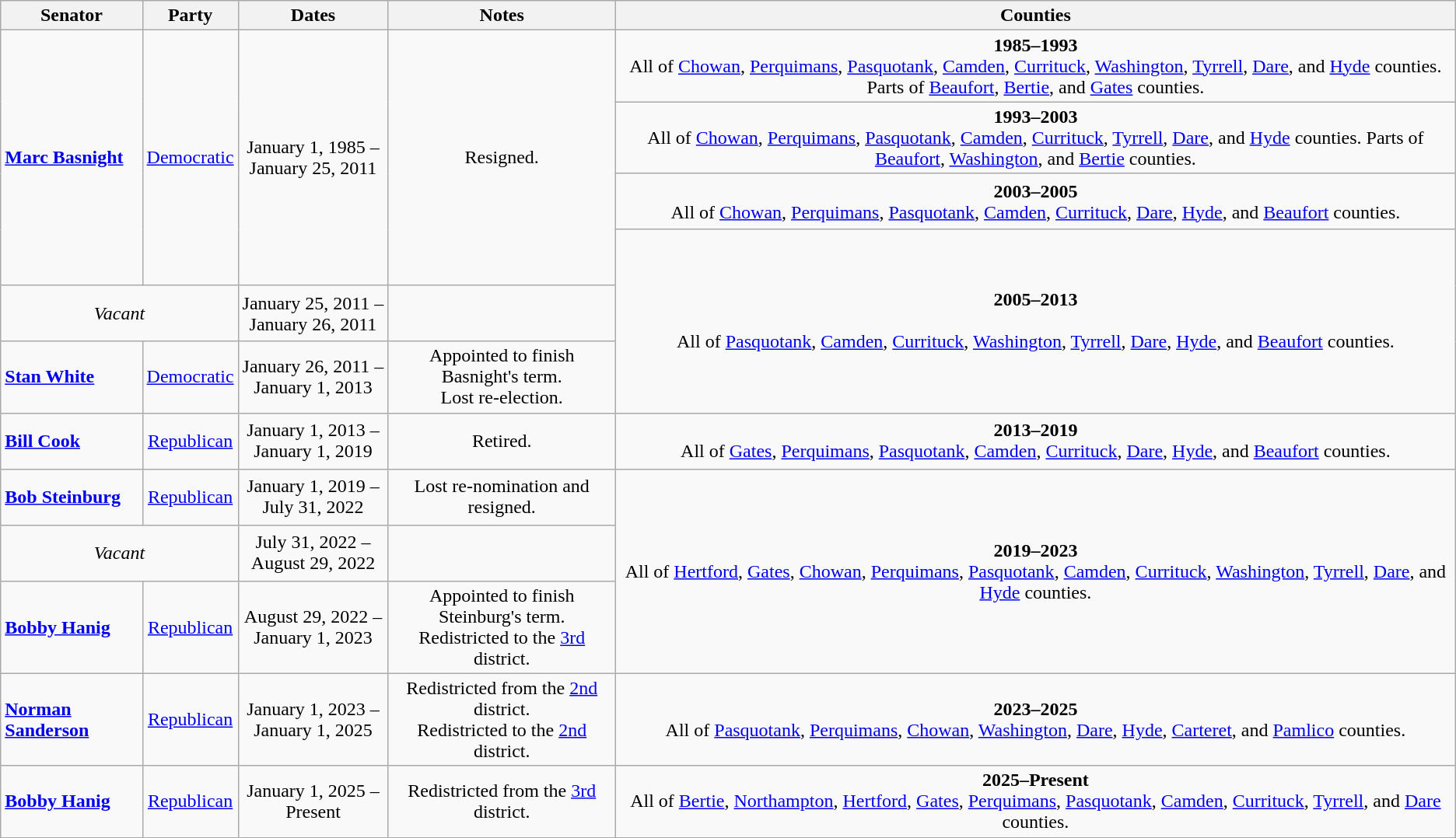<table class=wikitable style="text-align:center">
<tr>
<th>Senator</th>
<th>Party</th>
<th>Dates</th>
<th>Notes</th>
<th>Counties</th>
</tr>
<tr style="height:3em">
<td rowspan=4 align=left><strong><a href='#'>Marc Basnight</a></strong></td>
<td rowspan=4 ><a href='#'>Democratic</a></td>
<td rowspan=4 nowrap>January 1, 1985 – <br> January 25, 2011</td>
<td rowspan=4>Resigned.</td>
<td><strong>1985–1993</strong> <br> All of <a href='#'>Chowan</a>, <a href='#'>Perquimans</a>, <a href='#'>Pasquotank</a>, <a href='#'>Camden</a>, <a href='#'>Currituck</a>, <a href='#'>Washington</a>, <a href='#'>Tyrrell</a>, <a href='#'>Dare</a>, and <a href='#'>Hyde</a> counties. Parts of <a href='#'>Beaufort</a>, <a href='#'>Bertie</a>, and <a href='#'>Gates</a> counties.</td>
</tr>
<tr style="height:3em">
<td><strong>1993–2003</strong> <br> All of <a href='#'>Chowan</a>, <a href='#'>Perquimans</a>, <a href='#'>Pasquotank</a>, <a href='#'>Camden</a>, <a href='#'>Currituck</a>, <a href='#'>Tyrrell</a>, <a href='#'>Dare</a>, and <a href='#'>Hyde</a> counties. Parts of <a href='#'>Beaufort</a>, <a href='#'>Washington</a>, and <a href='#'>Bertie</a> counties.</td>
</tr>
<tr style="height:3em">
<td><strong>2003–2005</strong> <br> All of <a href='#'>Chowan</a>, <a href='#'>Perquimans</a>, <a href='#'>Pasquotank</a>, <a href='#'>Camden</a>, <a href='#'>Currituck</a>, <a href='#'>Dare</a>, <a href='#'>Hyde</a>, and <a href='#'>Beaufort</a> counties.</td>
</tr>
<tr style="height:3em">
<td rowspan=3><strong>2005–2013</strong><br><br>All of <a href='#'>Pasquotank</a>, <a href='#'>Camden</a>, <a href='#'>Currituck</a>, <a href='#'>Washington</a>, <a href='#'>Tyrrell</a>, <a href='#'>Dare</a>, <a href='#'>Hyde</a>, and <a href='#'>Beaufort</a> counties.</td>
</tr>
<tr style="height:3em">
<td colspan=2><em>Vacant</em></td>
<td nowrap>January 25, 2011 – <br> January 26, 2011</td>
<td></td>
</tr>
<tr style="height:3em">
<td align=left><strong><a href='#'>Stan White</a></strong></td>
<td><a href='#'>Democratic</a></td>
<td nowrap>January 26, 2011 – <br> January 1, 2013</td>
<td>Appointed to finish Basnight's term. <br> Lost re-election.</td>
</tr>
<tr style="height:3em">
<td align=left><strong><a href='#'>Bill Cook</a></strong></td>
<td><a href='#'>Republican</a></td>
<td nowrap>January 1, 2013 – <br> January 1, 2019</td>
<td>Retired.</td>
<td><strong>2013–2019</strong><br>All of <a href='#'>Gates</a>, <a href='#'>Perquimans</a>, <a href='#'>Pasquotank</a>, <a href='#'>Camden</a>, <a href='#'>Currituck</a>, <a href='#'>Dare</a>, <a href='#'>Hyde</a>, and <a href='#'>Beaufort</a> counties.</td>
</tr>
<tr style="height:3em">
<td align=left><strong><a href='#'>Bob Steinburg</a></strong></td>
<td><a href='#'>Republican</a></td>
<td nowrap>January 1, 2019 – <br> July 31, 2022</td>
<td>Lost re-nomination and resigned.</td>
<td rowspan=3><strong>2019–2023</strong><br>All of <a href='#'>Hertford</a>, <a href='#'>Gates</a>, <a href='#'>Chowan</a>, <a href='#'>Perquimans</a>, <a href='#'>Pasquotank</a>, <a href='#'>Camden</a>, <a href='#'>Currituck</a>, <a href='#'>Washington</a>, <a href='#'>Tyrrell</a>, <a href='#'>Dare</a>, and <a href='#'>Hyde</a> counties.</td>
</tr>
<tr style="height:3em">
<td colspan=2><em>Vacant</em></td>
<td nowrap>July 31, 2022 – <br> August 29, 2022</td>
<td></td>
</tr>
<tr style="height:3em">
<td align=left><strong><a href='#'>Bobby Hanig</a></strong></td>
<td><a href='#'>Republican</a></td>
<td nowrap>August 29, 2022 – <br> January 1, 2023</td>
<td>Appointed to finish Steinburg's term. <br> Redistricted to the <a href='#'>3rd</a> district.</td>
</tr>
<tr style="height:3em">
<td align=left><strong><a href='#'>Norman Sanderson</a></strong></td>
<td><a href='#'>Republican</a></td>
<td nowrap>January 1, 2023 – <br> January 1, 2025</td>
<td>Redistricted from the <a href='#'>2nd</a> district. <br> Redistricted to the <a href='#'>2nd</a> district.</td>
<td><strong>2023–2025</strong><br> All of <a href='#'>Pasquotank</a>, <a href='#'>Perquimans</a>, <a href='#'>Chowan</a>, <a href='#'>Washington</a>, <a href='#'>Dare</a>, <a href='#'>Hyde</a>, <a href='#'>Carteret</a>, and <a href='#'>Pamlico</a> counties.</td>
</tr>
<tr style="height:3em">
<td align=left><strong><a href='#'>Bobby Hanig</a></strong></td>
<td><a href='#'>Republican</a></td>
<td nowrap>January 1, 2025 – <br> Present</td>
<td>Redistricted from the <a href='#'>3rd</a> district.</td>
<td><strong>2025–Present</strong><br> All of <a href='#'>Bertie</a>, <a href='#'>Northampton</a>, <a href='#'>Hertford</a>, <a href='#'>Gates</a>, <a href='#'>Perquimans</a>, <a href='#'>Pasquotank</a>, <a href='#'>Camden</a>, <a href='#'>Currituck</a>, <a href='#'>Tyrrell</a>, and <a href='#'>Dare</a> counties.</td>
</tr>
</table>
